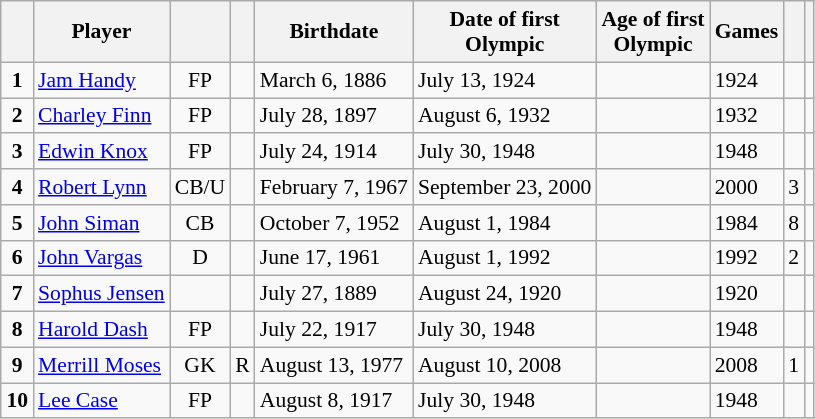<table class="wikitable sortable" style="text-align: left; font-size: 90%; margin-left: 1em;">
<tr>
<th></th>
<th>Player</th>
<th></th>
<th></th>
<th>Birthdate</th>
<th>Date of first<br>Olympic </th>
<th>Age of first<br>Olympic </th>
<th>Games</th>
<th></th>
<th></th>
</tr>
<tr>
<td style="text-align: center;"><strong>1</strong></td>
<td data-sort-value="Handy, Jam"><a href='#'>Jam Handy</a></td>
<td style="text-align: center;">FP</td>
<td style="text-align: center;"></td>
<td>March 6, 1886</td>
<td>July 13, 1924</td>
<td><strong></strong></td>
<td>1924 </td>
<td style="text-align: center;"></td>
<td></td>
</tr>
<tr>
<td style="text-align: center;"><strong>2</strong></td>
<td data-sort-value="Finn, Charley"><a href='#'>Charley Finn</a></td>
<td style="text-align: center;">FP</td>
<td style="text-align: center;"></td>
<td>July 28, 1897</td>
<td>August 6, 1932</td>
<td><strong></strong></td>
<td>1932 </td>
<td style="text-align: center;"></td>
<td></td>
</tr>
<tr>
<td style="text-align: center;"><strong>3</strong></td>
<td data-sort-value="Knox, Edwin"><a href='#'>Edwin Knox</a></td>
<td style="text-align: center;">FP</td>
<td style="text-align: center;"></td>
<td>July 24, 1914</td>
<td>July 30, 1948</td>
<td><strong></strong></td>
<td>1948</td>
<td style="text-align: center;"></td>
<td></td>
</tr>
<tr>
<td style="text-align: center;"><strong>4</strong></td>
<td data-sort-value="Lynn, Robert"><a href='#'>Robert Lynn</a></td>
<td style="text-align: center;">CB/U</td>
<td style="text-align: center;"></td>
<td>February 7, 1967</td>
<td>September 23, 2000</td>
<td><strong></strong></td>
<td>2000</td>
<td style="text-align: center;">3</td>
<td></td>
</tr>
<tr>
<td style="text-align: center;"><strong>5</strong></td>
<td data-sort-value="Siman, John"><a href='#'>John Siman</a></td>
<td style="text-align: center;">CB</td>
<td style="text-align: center;"></td>
<td>October 7, 1952</td>
<td>August 1, 1984</td>
<td><strong></strong></td>
<td>1984 </td>
<td style="text-align: center;">8</td>
<td></td>
</tr>
<tr>
<td style="text-align: center;"><strong>6</strong></td>
<td data-sort-value="Vargas, John"><a href='#'>John Vargas</a></td>
<td style="text-align: center;">D</td>
<td style="text-align: center;"></td>
<td>June 17, 1961</td>
<td>August 1, 1992</td>
<td><strong></strong></td>
<td>1992</td>
<td style="text-align: center;">2</td>
<td></td>
</tr>
<tr>
<td style="text-align: center;"><strong>7</strong></td>
<td data-sort-value="Jensen, Sophus"><a href='#'>Sophus Jensen</a></td>
<td style="text-align: center;"></td>
<td style="text-align: center;"></td>
<td>July 27, 1889</td>
<td>August 24, 1920</td>
<td><strong></strong></td>
<td>1920</td>
<td style="text-align: center;"></td>
<td></td>
</tr>
<tr>
<td style="text-align: center;"><strong>8</strong></td>
<td data-sort-value="Dash, Harold"><a href='#'>Harold Dash</a></td>
<td style="text-align: center;">FP</td>
<td style="text-align: center;"></td>
<td>July 22, 1917</td>
<td>July 30, 1948</td>
<td><strong></strong></td>
<td>1948</td>
<td style="text-align: center;"></td>
<td></td>
</tr>
<tr>
<td style="text-align: center;"><strong>9</strong></td>
<td data-sort-value="Moses, Merrill"><a href='#'>Merrill Moses</a></td>
<td style="text-align: center;">GK</td>
<td style="text-align: center;">R</td>
<td>August 13, 1977</td>
<td>August 10, 2008</td>
<td><strong></strong></td>
<td>2008 </td>
<td style="text-align: center;">1</td>
<td></td>
</tr>
<tr>
<td style="text-align: center;"><strong>10</strong></td>
<td data-sort-value="Case, Lee"><a href='#'>Lee Case</a></td>
<td style="text-align: center;">FP</td>
<td style="text-align: center;"></td>
<td>August 8, 1917</td>
<td>July 30, 1948</td>
<td><strong></strong></td>
<td>1948</td>
<td style="text-align: center;"></td>
<td></td>
</tr>
</table>
